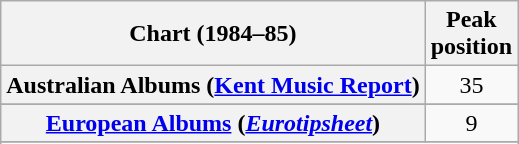<table class="wikitable sortable plainrowheaders" style="text-align:center">
<tr>
<th scope="col">Chart (1984–85)</th>
<th scope="col">Peak<br>position</th>
</tr>
<tr>
<th scope="row">Australian Albums (<a href='#'>Kent Music Report</a>)</th>
<td>35</td>
</tr>
<tr>
</tr>
<tr>
</tr>
<tr>
<th scope="row"><a href='#'>European Albums</a> (<em><a href='#'>Eurotipsheet</a></em>)</th>
<td>9</td>
</tr>
<tr>
</tr>
<tr>
</tr>
<tr>
</tr>
<tr>
</tr>
<tr>
</tr>
<tr>
</tr>
<tr>
</tr>
</table>
